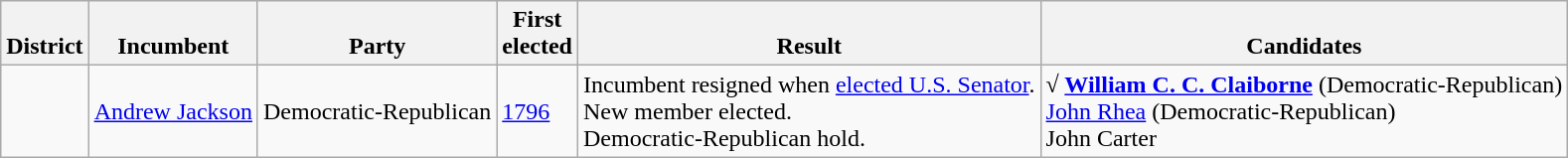<table class=wikitable>
<tr valign=bottom>
<th>District</th>
<th>Incumbent</th>
<th>Party</th>
<th>First<br>elected</th>
<th>Result</th>
<th>Candidates</th>
</tr>
<tr>
<td></td>
<td><a href='#'>Andrew Jackson</a></td>
<td>Democratic-Republican</td>
<td><a href='#'>1796</a></td>
<td>Incumbent resigned when <a href='#'>elected U.S. Senator</a>.<br>New member elected.<br>Democratic-Republican hold.</td>
<td nowrap><strong>√ <a href='#'>William C. C. Claiborne</a></strong> (Democratic-Republican)<br><a href='#'>John Rhea</a> (Democratic-Republican)<br>John Carter</td>
</tr>
</table>
